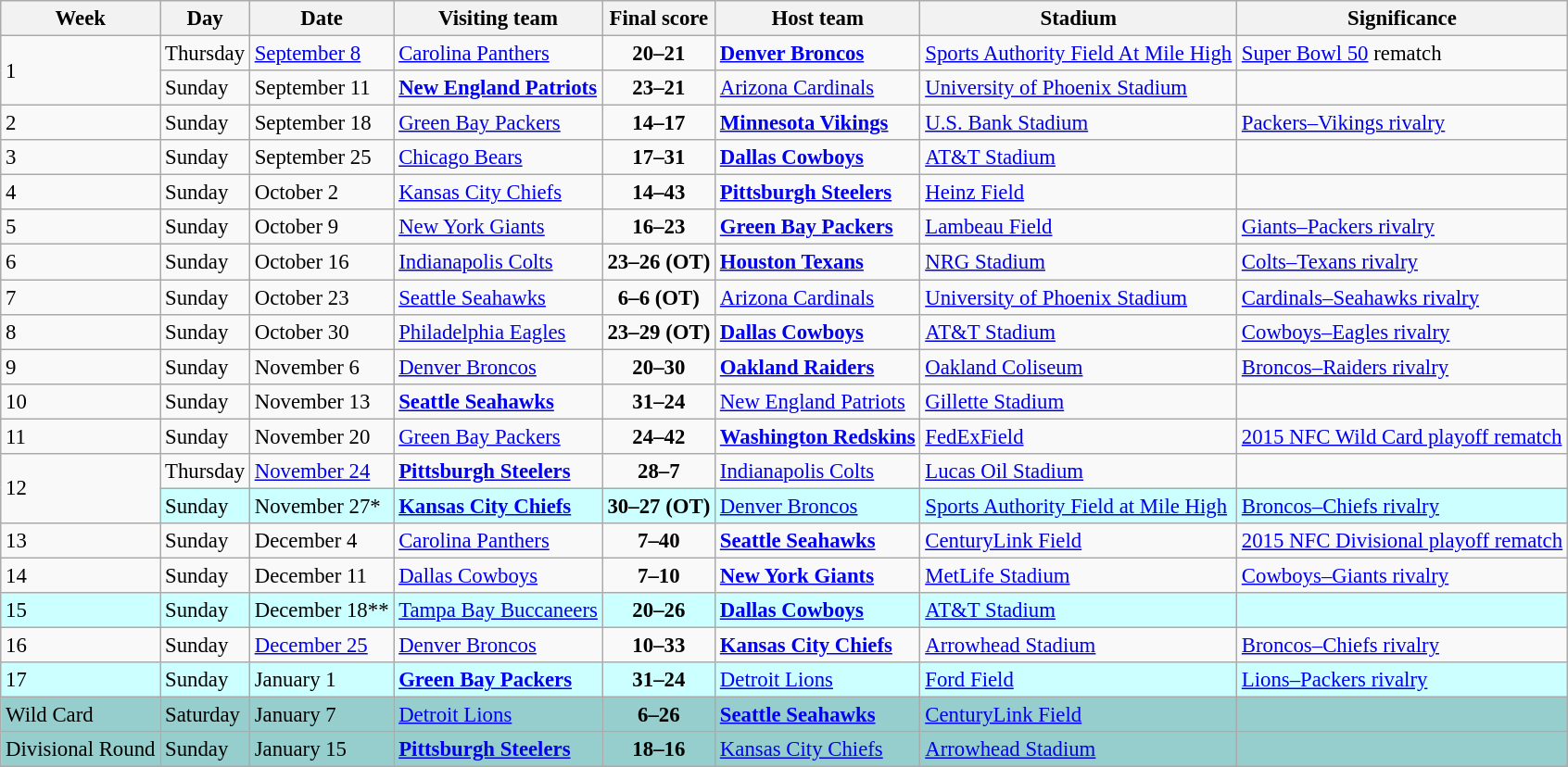<table class="wikitable" style="font-size: 95%;">
<tr>
<th>Week</th>
<th>Day</th>
<th>Date</th>
<th>Visiting team</th>
<th>Final score</th>
<th>Host team</th>
<th>Stadium</th>
<th>Significance</th>
</tr>
<tr>
<td rowspan="2">1</td>
<td>Thursday</td>
<td><a href='#'>September 8</a></td>
<td><a href='#'>Carolina Panthers</a></td>
<td align="center"><strong>20–21</strong></td>
<td><strong><a href='#'>Denver Broncos</a></strong></td>
<td><a href='#'>Sports Authority Field At Mile High</a></td>
<td><a href='#'>Super Bowl 50</a> rematch</td>
</tr>
<tr>
<td>Sunday</td>
<td>September 11</td>
<td><strong><a href='#'>New England Patriots</a></strong></td>
<td align="center"><strong>23–21</strong></td>
<td><a href='#'>Arizona Cardinals</a></td>
<td><a href='#'>University of Phoenix Stadium</a></td>
<td></td>
</tr>
<tr>
<td>2</td>
<td>Sunday</td>
<td>September 18</td>
<td><a href='#'>Green Bay Packers</a></td>
<td align="center"><strong>14–17</strong></td>
<td><strong><a href='#'>Minnesota Vikings</a></strong></td>
<td><a href='#'>U.S. Bank Stadium</a></td>
<td><a href='#'>Packers–Vikings rivalry</a></td>
</tr>
<tr>
<td>3</td>
<td>Sunday</td>
<td>September 25</td>
<td><a href='#'>Chicago Bears</a></td>
<td align="center"><strong>17–31</strong></td>
<td><strong><a href='#'>Dallas Cowboys</a></strong></td>
<td><a href='#'>AT&T Stadium</a></td>
<td></td>
</tr>
<tr>
<td>4</td>
<td>Sunday</td>
<td>October 2</td>
<td><a href='#'>Kansas City Chiefs</a></td>
<td align="center"><strong>14–43</strong></td>
<td><strong><a href='#'>Pittsburgh Steelers</a></strong></td>
<td><a href='#'>Heinz Field</a></td>
<td></td>
</tr>
<tr>
<td>5</td>
<td>Sunday</td>
<td>October 9</td>
<td><a href='#'>New York Giants</a></td>
<td align="center"><strong>16–23</strong></td>
<td><strong><a href='#'>Green Bay Packers</a></strong></td>
<td><a href='#'>Lambeau Field</a></td>
<td><a href='#'>Giants–Packers rivalry</a></td>
</tr>
<tr>
<td>6</td>
<td>Sunday</td>
<td>October 16</td>
<td><a href='#'>Indianapolis Colts</a></td>
<td align="center"><strong>23–26 (OT)</strong></td>
<td><strong><a href='#'>Houston Texans</a></strong></td>
<td><a href='#'>NRG Stadium</a></td>
<td><a href='#'>Colts–Texans rivalry</a></td>
</tr>
<tr>
<td>7</td>
<td>Sunday</td>
<td>October 23</td>
<td><a href='#'>Seattle Seahawks</a></td>
<td align="center"><strong>6–6 (OT)</strong></td>
<td><a href='#'>Arizona Cardinals</a></td>
<td><a href='#'>University of Phoenix Stadium</a></td>
<td><a href='#'>Cardinals–Seahawks rivalry</a></td>
</tr>
<tr>
<td>8</td>
<td>Sunday</td>
<td>October 30</td>
<td><a href='#'>Philadelphia Eagles</a></td>
<td align="center"><strong>23–29 (OT)</strong></td>
<td><strong><a href='#'>Dallas Cowboys</a></strong></td>
<td><a href='#'>AT&T Stadium</a></td>
<td><a href='#'>Cowboys–Eagles rivalry</a></td>
</tr>
<tr>
<td>9</td>
<td>Sunday</td>
<td>November 6</td>
<td><a href='#'>Denver Broncos</a></td>
<td align="center"><strong>20–30</strong></td>
<td><strong><a href='#'>Oakland Raiders</a></strong></td>
<td><a href='#'>Oakland Coliseum</a></td>
<td><a href='#'>Broncos–Raiders rivalry</a></td>
</tr>
<tr>
<td>10</td>
<td>Sunday</td>
<td>November 13</td>
<td><strong><a href='#'>Seattle Seahawks</a></strong></td>
<td align="center"><strong>31–24</strong></td>
<td><a href='#'>New England Patriots</a></td>
<td><a href='#'>Gillette Stadium</a></td>
<td></td>
</tr>
<tr>
<td>11</td>
<td>Sunday</td>
<td>November 20</td>
<td><a href='#'>Green Bay Packers</a></td>
<td align="center"><strong>24–42</strong></td>
<td><strong><a href='#'>Washington Redskins</a></strong></td>
<td><a href='#'>FedExField</a></td>
<td><a href='#'>2015 NFC Wild Card playoff rematch</a></td>
</tr>
<tr>
<td rowspan="2">12</td>
<td>Thursday</td>
<td><a href='#'>November 24</a></td>
<td><strong><a href='#'>Pittsburgh Steelers</a></strong></td>
<td align="center"><strong>28–7</strong></td>
<td><a href='#'>Indianapolis Colts</a></td>
<td><a href='#'>Lucas Oil Stadium</a></td>
<td></td>
</tr>
<tr bgcolor="#ccffff">
<td>Sunday</td>
<td>November 27*</td>
<td><strong><a href='#'>Kansas City Chiefs</a></strong></td>
<td align="center"><strong>30–27 (OT)</strong></td>
<td><a href='#'>Denver Broncos</a></td>
<td><a href='#'>Sports Authority Field at Mile High</a></td>
<td><a href='#'>Broncos–Chiefs rivalry</a></td>
</tr>
<tr>
<td>13</td>
<td>Sunday</td>
<td>December 4</td>
<td><a href='#'>Carolina Panthers</a></td>
<td align="center"><strong>7–40</strong></td>
<td><strong><a href='#'>Seattle Seahawks</a></strong></td>
<td><a href='#'>CenturyLink Field</a></td>
<td><a href='#'>2015 NFC Divisional playoff rematch</a></td>
</tr>
<tr>
<td>14</td>
<td>Sunday</td>
<td>December 11</td>
<td><a href='#'>Dallas Cowboys</a></td>
<td align="center"><strong>7–10</strong></td>
<td><strong><a href='#'>New York Giants</a></strong></td>
<td><a href='#'>MetLife Stadium</a></td>
<td><a href='#'>Cowboys–Giants rivalry</a></td>
</tr>
<tr bgcolor="#ccffff">
<td>15</td>
<td>Sunday</td>
<td>December 18**</td>
<td><a href='#'>Tampa Bay Buccaneers</a></td>
<td align="center"><strong>20–26</strong></td>
<td><strong><a href='#'>Dallas Cowboys</a></strong></td>
<td><a href='#'>AT&T Stadium</a></td>
<td></td>
</tr>
<tr>
<td>16</td>
<td>Sunday</td>
<td><a href='#'>December 25</a></td>
<td><a href='#'>Denver Broncos</a></td>
<td align="center"><strong>10–33</strong></td>
<td><strong><a href='#'>Kansas City Chiefs</a></strong></td>
<td><a href='#'>Arrowhead Stadium</a></td>
<td><a href='#'>Broncos–Chiefs rivalry</a></td>
</tr>
<tr bgcolor="#ccffff">
<td>17</td>
<td>Sunday</td>
<td>January 1</td>
<td><strong><a href='#'>Green Bay Packers</a></strong></td>
<td align="center"><strong>31–24</strong></td>
<td><a href='#'>Detroit Lions</a></td>
<td><a href='#'>Ford Field</a></td>
<td><a href='#'>Lions–Packers rivalry</a></td>
</tr>
<tr bgcolor="#96cdcd">
<td>Wild Card</td>
<td>Saturday</td>
<td>January 7</td>
<td><a href='#'>Detroit Lions</a></td>
<td align="center"><strong>6–26</strong></td>
<td><strong><a href='#'>Seattle Seahawks</a></strong></td>
<td><a href='#'>CenturyLink Field</a></td>
<td></td>
</tr>
<tr bgcolor="#96cdcd">
<td>Divisional Round</td>
<td>Sunday</td>
<td>January 15</td>
<td><strong><a href='#'>Pittsburgh Steelers</a></strong></td>
<td align="center"><strong>18–16</strong></td>
<td><a href='#'>Kansas City Chiefs</a></td>
<td><a href='#'>Arrowhead Stadium</a></td>
<td></td>
</tr>
</table>
